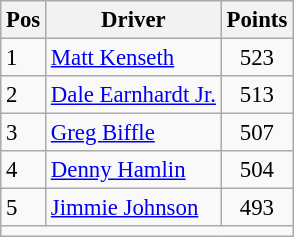<table class="sortable wikitable " style="font-size: 95%;">
<tr>
<th>Pos</th>
<th>Driver</th>
<th>Points</th>
</tr>
<tr>
<td>1</td>
<td><a href='#'>Matt Kenseth</a></td>
<td style="text-align:center;">523</td>
</tr>
<tr>
<td>2</td>
<td><a href='#'>Dale Earnhardt Jr.</a></td>
<td style="text-align:center;">513</td>
</tr>
<tr>
<td>3</td>
<td><a href='#'>Greg Biffle</a></td>
<td style="text-align:center;">507</td>
</tr>
<tr>
<td>4</td>
<td><a href='#'>Denny Hamlin</a></td>
<td style="text-align:center;">504</td>
</tr>
<tr>
<td>5</td>
<td><a href='#'>Jimmie Johnson</a></td>
<td style="text-align:center;">493</td>
</tr>
<tr class="sortbottom">
<td colspan="3"></td>
</tr>
</table>
